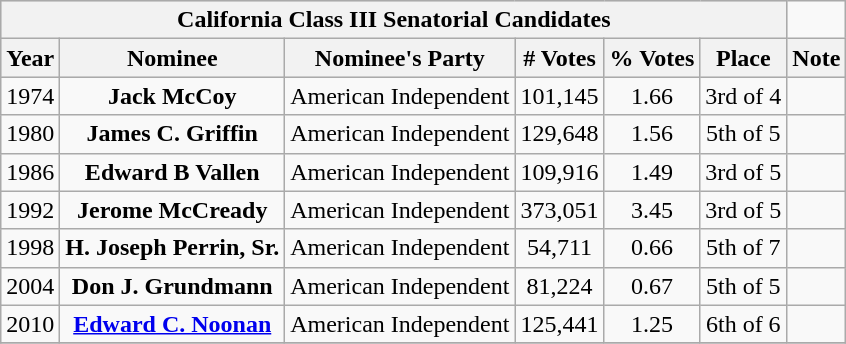<table class=wikitable style="text-align:center;">
<tr bgcolor=lightgrey>
<th colspan="6">California Class III Senatorial Candidates</th>
</tr>
<tr bgcolor=lightgrey>
<th>Year</th>
<th>Nominee</th>
<th>Nominee's Party</th>
<th># Votes</th>
<th>% Votes</th>
<th>Place</th>
<th>Note</th>
</tr>
<tr>
<td>1974</td>
<td><strong>Jack McCoy</strong></td>
<td>American Independent</td>
<td>101,145</td>
<td>1.66</td>
<td>3rd of 4</td>
<td></td>
</tr>
<tr>
<td>1980</td>
<td><strong>James C. Griffin</strong></td>
<td>American Independent</td>
<td>129,648</td>
<td>1.56</td>
<td>5th of 5</td>
<td></td>
</tr>
<tr>
<td>1986</td>
<td><strong>Edward B Vallen</strong></td>
<td>American Independent</td>
<td>109,916</td>
<td>1.49</td>
<td>3rd of 5</td>
<td></td>
</tr>
<tr>
<td>1992</td>
<td><strong>Jerome McCready</strong></td>
<td>American Independent</td>
<td>373,051</td>
<td>3.45</td>
<td>3rd of 5</td>
<td></td>
</tr>
<tr>
<td>1998</td>
<td><strong>H. Joseph Perrin, Sr.</strong></td>
<td>American Independent</td>
<td>54,711</td>
<td>0.66</td>
<td>5th of 7</td>
<td></td>
</tr>
<tr>
<td>2004</td>
<td><strong>Don J. Grundmann</strong></td>
<td>American Independent</td>
<td>81,224</td>
<td>0.67</td>
<td>5th of 5</td>
<td></td>
</tr>
<tr>
<td>2010</td>
<td><strong><a href='#'>Edward C. Noonan</a></strong></td>
<td>American Independent</td>
<td>125,441</td>
<td>1.25</td>
<td>6th of 6</td>
<td></td>
</tr>
<tr>
</tr>
</table>
